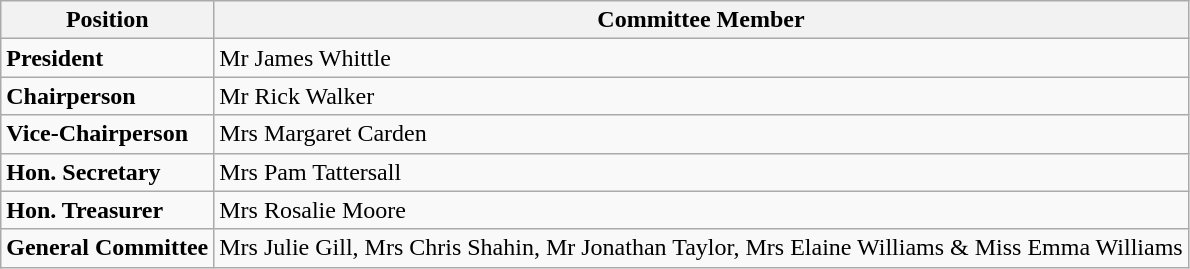<table class="wikitable">
<tr>
<th><strong>Position</strong></th>
<th><strong>Committee Member</strong></th>
</tr>
<tr>
<td><strong>President</strong></td>
<td>Mr James Whittle</td>
</tr>
<tr>
<td><strong>Chairperson</strong></td>
<td>Mr Rick Walker</td>
</tr>
<tr>
<td><strong>Vice-Chairperson</strong></td>
<td>Mrs Margaret Carden</td>
</tr>
<tr>
<td><strong>Hon. Secretary</strong></td>
<td>Mrs Pam Tattersall</td>
</tr>
<tr>
<td><strong>Hon. Treasurer</strong></td>
<td>Mrs Rosalie Moore</td>
</tr>
<tr>
<td><strong>General Committee</strong></td>
<td>Mrs Julie Gill, Mrs Chris Shahin, Mr Jonathan Taylor, Mrs Elaine Williams & Miss Emma Williams</td>
</tr>
</table>
